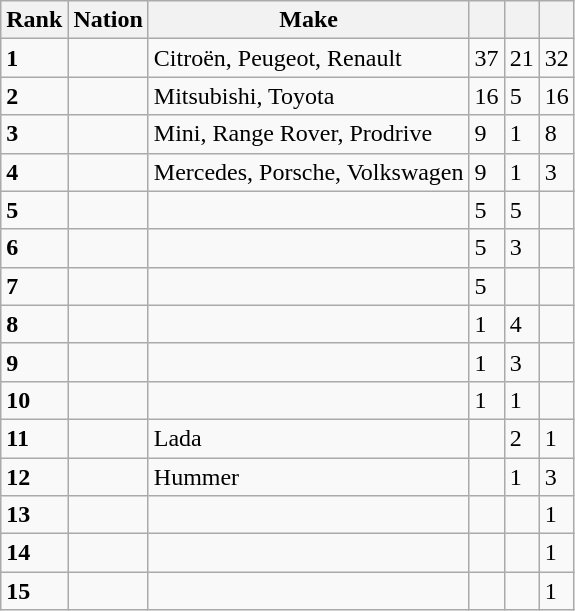<table class="wikitable sortable">
<tr>
<th>Rank</th>
<th>Nation</th>
<th>Make</th>
<th></th>
<th></th>
<th></th>
</tr>
<tr>
<td><strong>1</strong></td>
<td align="left"></td>
<td>Citroën, Peugeot, Renault</td>
<td>37</td>
<td>21</td>
<td>32</td>
</tr>
<tr>
<td><strong>2</strong></td>
<td align="left"></td>
<td>Mitsubishi, Toyota</td>
<td>16</td>
<td>5</td>
<td>16</td>
</tr>
<tr>
<td><strong>3</strong></td>
<td align="left"></td>
<td>Mini, Range Rover, Prodrive</td>
<td>9</td>
<td>1</td>
<td>8</td>
</tr>
<tr>
<td><strong>4</strong></td>
<td align="left"></td>
<td>Mercedes, Porsche, Volkswagen</td>
<td>9</td>
<td>1</td>
<td>3</td>
</tr>
<tr>
<td><strong>5</strong></td>
<td align="left"></td>
<td></td>
<td>5</td>
<td>5</td>
<td></td>
</tr>
<tr>
<td><strong>6</strong></td>
<td align="left"></td>
<td></td>
<td>5</td>
<td>3</td>
<td></td>
</tr>
<tr>
<td><strong>7</strong></td>
<td align="left"></td>
<td></td>
<td>5</td>
<td></td>
<td></td>
</tr>
<tr>
<td><strong>8</strong></td>
<td align="left"></td>
<td></td>
<td>1</td>
<td>4</td>
<td></td>
</tr>
<tr>
<td><strong>9</strong></td>
<td align="left"></td>
<td></td>
<td>1</td>
<td>3</td>
<td></td>
</tr>
<tr>
<td><strong>10</strong></td>
<td align="left"></td>
<td></td>
<td>1</td>
<td>1</td>
<td></td>
</tr>
<tr>
<td><strong>11</strong></td>
<td align="left"></td>
<td>Lada</td>
<td></td>
<td>2</td>
<td>1</td>
</tr>
<tr>
<td><strong>12</strong></td>
<td align="left"></td>
<td>Hummer</td>
<td></td>
<td>1</td>
<td>3</td>
</tr>
<tr>
<td><strong>13</strong></td>
<td align="left"></td>
<td></td>
<td></td>
<td></td>
<td>1</td>
</tr>
<tr>
<td><strong>14</strong></td>
<td align="left"></td>
<td></td>
<td></td>
<td></td>
<td>1</td>
</tr>
<tr>
<td><strong>15</strong></td>
<td align="left"></td>
<td></td>
<td></td>
<td></td>
<td>1</td>
</tr>
</table>
